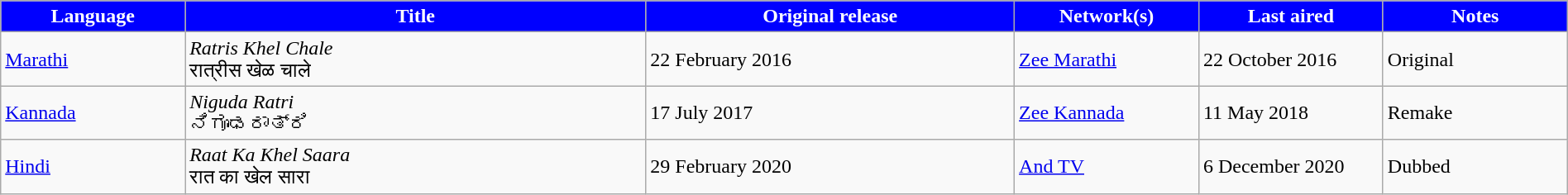<table class="wikitable" style="width: 100%; margin-right: 0;">
<tr style="color:white">
<th style="background: Blue; width:10%;">Language</th>
<th style="background: Blue; width:25%;">Title</th>
<th style="background:Blue; width:20%;">Original release</th>
<th style="background: Blue; width:10%;">Network(s)</th>
<th style="background: Blue; width:10%;">Last aired</th>
<th style="background:Blue; width:10%;">Notes</th>
</tr>
<tr>
<td><a href='#'>Marathi</a></td>
<td><em>Ratris Khel Chale</em> <br> रात्रीस खेळ चाले</td>
<td>22 February 2016</td>
<td><a href='#'>Zee Marathi</a></td>
<td>22 October 2016</td>
<td>Original</td>
</tr>
<tr>
<td><a href='#'>Kannada</a></td>
<td><em>Niguda Ratri</em> <br> ನಿಗೂಢರಾತ್ರಿ</td>
<td>17 July 2017</td>
<td><a href='#'>Zee Kannada</a></td>
<td>11 May 2018</td>
<td>Remake</td>
</tr>
<tr>
<td><a href='#'>Hindi</a></td>
<td><em>Raat Ka Khel Saara</em> <br> रात का खेल सारा</td>
<td>29 February 2020</td>
<td><a href='#'>And TV</a></td>
<td>6 December 2020</td>
<td>Dubbed</td>
</tr>
</table>
